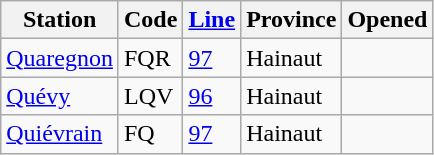<table class="wikitable sortable">
<tr>
<th>Station</th>
<th>Code</th>
<th><a href='#'>Line</a></th>
<th>Province</th>
<th>Opened</th>
</tr>
<tr>
<td><a href='#'>Quaregnon</a></td>
<td>FQR</td>
<td><a href='#'>97</a></td>
<td>Hainaut</td>
<td></td>
</tr>
<tr>
<td><a href='#'>Quévy</a></td>
<td>LQV</td>
<td><a href='#'>96</a></td>
<td>Hainaut</td>
<td></td>
</tr>
<tr>
<td><a href='#'>Quiévrain</a></td>
<td>FQ</td>
<td><a href='#'>97</a></td>
<td>Hainaut</td>
<td></td>
</tr>
</table>
